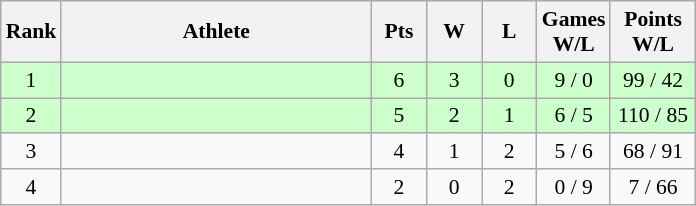<table class="wikitable" style="text-align: center; font-size:90% ">
<tr>
<th width="20">Rank</th>
<th width="200">Athlete</th>
<th width="30">Pts</th>
<th width="30">W</th>
<th width="30">L</th>
<th width="40">Games<br>W/L</th>
<th width="50">Points<br>W/L</th>
</tr>
<tr bgcolor=#ccffcc>
<td>1</td>
<td align=left></td>
<td>6</td>
<td>3</td>
<td>0</td>
<td>9 / 0</td>
<td>99 / 42</td>
</tr>
<tr bgcolor=#ccffcc>
<td>2</td>
<td align=left></td>
<td>5</td>
<td>2</td>
<td>1</td>
<td>6 / 5</td>
<td>110 / 85</td>
</tr>
<tr>
<td>3</td>
<td align=left></td>
<td>4</td>
<td>1</td>
<td>2</td>
<td>5 / 6</td>
<td>68 / 91</td>
</tr>
<tr>
<td>4</td>
<td align=left></td>
<td>2</td>
<td>0</td>
<td>2</td>
<td>0 / 9</td>
<td>7 / 66</td>
</tr>
</table>
